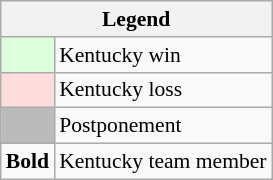<table class="wikitable" style="font-size:90%">
<tr>
<th colspan="2">Legend</th>
</tr>
<tr>
<td bgcolor="#ddffdd"> </td>
<td>Kentucky win</td>
</tr>
<tr>
<td bgcolor="#ffdddd"> </td>
<td>Kentucky loss</td>
</tr>
<tr>
<td bgcolor="#bbbbbb"> </td>
<td>Postponement</td>
</tr>
<tr>
<td><strong>Bold</strong></td>
<td>Kentucky team member</td>
</tr>
</table>
